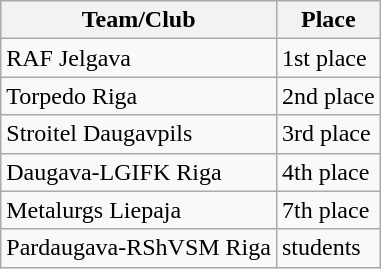<table class="wikitable">
<tr>
<th>Team/Club</th>
<th>Place</th>
</tr>
<tr>
<td>RAF Jelgava</td>
<td>1st place</td>
</tr>
<tr>
<td>Torpedo Riga</td>
<td>2nd place</td>
</tr>
<tr>
<td>Stroitel Daugavpils</td>
<td>3rd place</td>
</tr>
<tr>
<td>Daugava-LGIFK Riga</td>
<td>4th place</td>
</tr>
<tr>
<td>Metalurgs Liepaja</td>
<td>7th place</td>
</tr>
<tr>
<td>Pardaugava-RShVSM Riga</td>
<td>students</td>
</tr>
</table>
